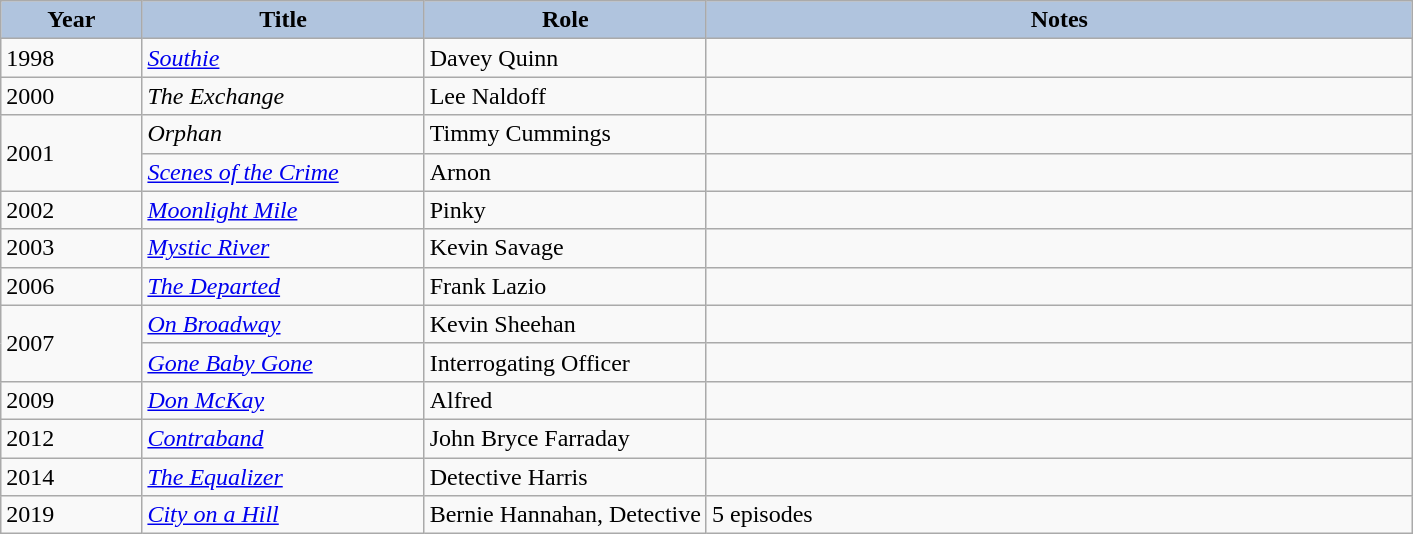<table class="wikitable">
<tr>
<th style="background:#b0c4de; width:10%;">Year</th>
<th style="background:#b0c4de; width:20%;">Title</th>
<th style="background:#b0c4de; width:20%;">Role</th>
<th style="background:#b0c4de; width:50%;">Notes</th>
</tr>
<tr>
<td>1998</td>
<td><em><a href='#'>Southie</a></em></td>
<td>Davey Quinn</td>
<td></td>
</tr>
<tr>
<td>2000</td>
<td><em>The Exchange</em></td>
<td>Lee Naldoff</td>
<td></td>
</tr>
<tr>
<td rowspan="2">2001</td>
<td><em>Orphan</em></td>
<td>Timmy Cummings</td>
<td></td>
</tr>
<tr>
<td><em><a href='#'>Scenes of the Crime</a></em></td>
<td>Arnon</td>
<td></td>
</tr>
<tr>
<td>2002</td>
<td><em><a href='#'>Moonlight Mile</a></em></td>
<td>Pinky</td>
<td></td>
</tr>
<tr>
<td>2003</td>
<td><em><a href='#'>Mystic River</a></em></td>
<td>Kevin Savage</td>
<td></td>
</tr>
<tr>
<td>2006</td>
<td><em><a href='#'>The Departed</a></em></td>
<td>Frank Lazio</td>
<td></td>
</tr>
<tr>
<td rowspan="2">2007</td>
<td><em><a href='#'>On Broadway</a></em></td>
<td>Kevin Sheehan</td>
<td></td>
</tr>
<tr>
<td><em><a href='#'>Gone Baby Gone</a></em></td>
<td>Interrogating Officer</td>
<td></td>
</tr>
<tr>
<td>2009</td>
<td><em><a href='#'>Don McKay</a></em></td>
<td>Alfred</td>
<td></td>
</tr>
<tr>
<td>2012</td>
<td><em><a href='#'>Contraband</a></em></td>
<td>John Bryce Farraday</td>
<td></td>
</tr>
<tr>
<td>2014</td>
<td><em><a href='#'>The Equalizer</a></em></td>
<td>Detective Harris</td>
<td></td>
</tr>
<tr>
<td>2019</td>
<td><em><a href='#'>City on a Hill</a></em></td>
<td>Bernie Hannahan, Detective</td>
<td>5 episodes</td>
</tr>
</table>
